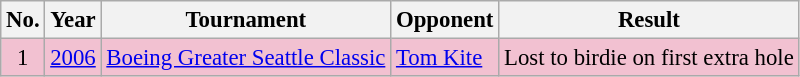<table class="wikitable" style="font-size:95%;">
<tr>
<th>No.</th>
<th>Year</th>
<th>Tournament</th>
<th>Opponent</th>
<th>Result</th>
</tr>
<tr style="background:#F2C1D1;">
<td align=center>1</td>
<td><a href='#'>2006</a></td>
<td><a href='#'>Boeing Greater Seattle Classic</a></td>
<td> <a href='#'>Tom Kite</a></td>
<td>Lost to birdie on first extra hole</td>
</tr>
</table>
